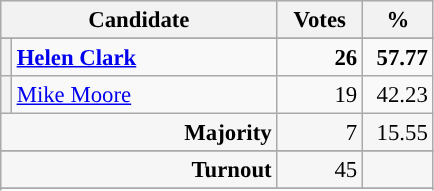<table class="wikitable" style="font-size: 95%;">
<tr style="background-color:#E9E9E9">
<th colspan="2" style="width: 170px">Candidate</th>
<th style="width: 50px">Votes</th>
<th style="width: 40px">%</th>
</tr>
<tr>
</tr>
<tr>
<th style="background-color: "></th>
<td style="width: 170px"><strong><a href='#'>Helen Clark</a></strong></td>
<td align="right"><strong>26</strong></td>
<td align="right"><strong>57.77</strong></td>
</tr>
<tr>
<th style="background-color: "></th>
<td style="width: 170px"><a href='#'>Mike Moore</a></td>
<td align="right">19</td>
<td align="right">42.23</td>
</tr>
<tr style="background-color:#F6F6F6">
<td colspan="2" align="right"><strong>Majority</strong></td>
<td align="right">7</td>
<td align="right">15.55</td>
</tr>
<tr>
</tr>
<tr style="background-color:#F6F6F6">
<td colspan="2" align="right"><strong>Turnout</strong></td>
<td align="right">45</td>
<td></td>
</tr>
<tr>
</tr>
<tr style="background-color:#F6F6F6">
</tr>
</table>
